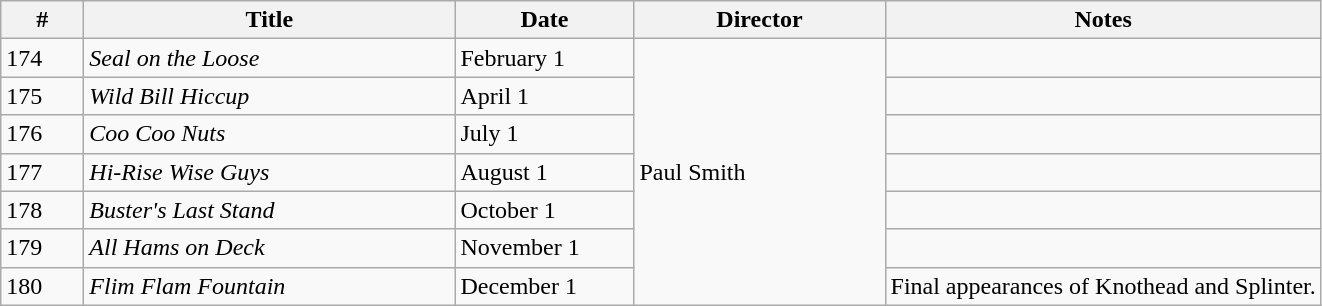<table class="wikitable">
<tr>
<th style="width:3em">#</th>
<th style="width:15em">Title</th>
<th style="width:7em">Date</th>
<th style="width:10em">Director</th>
<th>Notes</th>
</tr>
<tr>
<td>174</td>
<td><em>Seal on the Loose</em></td>
<td>February 1</td>
<td rowspan="7">Paul Smith</td>
<td></td>
</tr>
<tr>
<td>175</td>
<td><em>Wild Bill Hiccup</em></td>
<td>April 1</td>
<td></td>
</tr>
<tr>
<td>176</td>
<td><em>Coo Coo Nuts</em></td>
<td>July 1</td>
<td></td>
</tr>
<tr>
<td>177</td>
<td><em>Hi-Rise Wise Guys</em></td>
<td>August 1</td>
<td></td>
</tr>
<tr>
<td>178</td>
<td><em>Buster's Last Stand</em></td>
<td>October 1</td>
<td></td>
</tr>
<tr>
<td>179</td>
<td><em>All Hams on Deck</em></td>
<td>November 1</td>
<td></td>
</tr>
<tr>
<td>180</td>
<td><em>Flim Flam Fountain</em></td>
<td>December 1</td>
<td>Final appearances of Knothead and Splinter.</td>
</tr>
</table>
